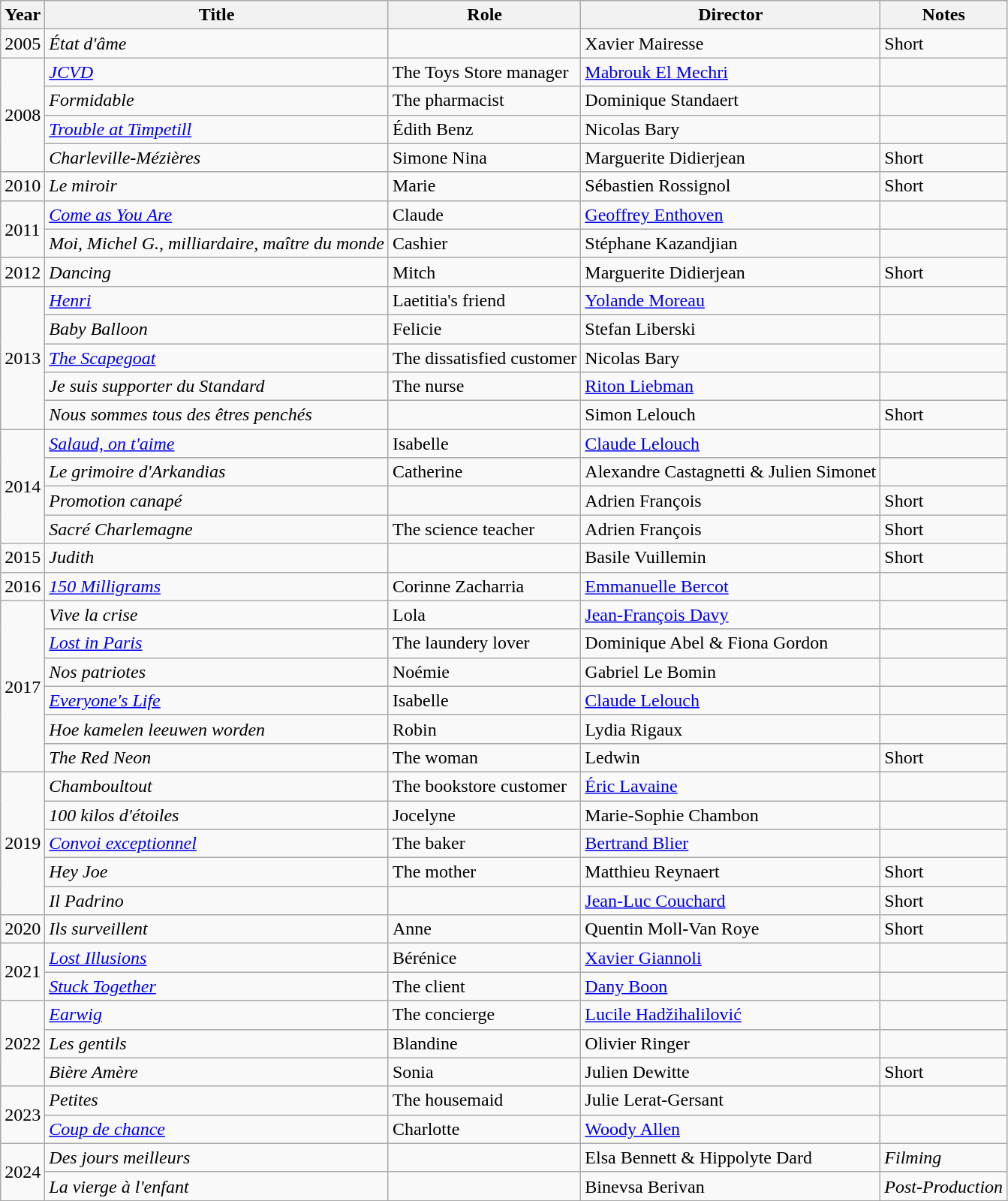<table class="wikitable sortable">
<tr>
<th>Year</th>
<th>Title</th>
<th>Role</th>
<th>Director</th>
<th class="unsortable">Notes</th>
</tr>
<tr>
<td>2005</td>
<td><em>État d'âme</em></td>
<td></td>
<td>Xavier Mairesse</td>
<td>Short</td>
</tr>
<tr>
<td rowspan=4>2008</td>
<td><em><a href='#'>JCVD</a></em></td>
<td>The Toys Store manager</td>
<td><a href='#'>Mabrouk El Mechri</a></td>
<td></td>
</tr>
<tr>
<td><em>Formidable</em></td>
<td>The pharmacist</td>
<td>Dominique Standaert</td>
<td></td>
</tr>
<tr>
<td><em><a href='#'>Trouble at Timpetill</a></em></td>
<td>Édith Benz</td>
<td>Nicolas Bary</td>
<td></td>
</tr>
<tr>
<td><em>Charleville-Mézières</em></td>
<td>Simone Nina</td>
<td>Marguerite Didierjean</td>
<td>Short</td>
</tr>
<tr>
<td>2010</td>
<td><em>Le miroir</em></td>
<td>Marie</td>
<td>Sébastien Rossignol</td>
<td>Short</td>
</tr>
<tr>
<td rowspan=2>2011</td>
<td><em><a href='#'>Come as You Are</a></em></td>
<td>Claude</td>
<td><a href='#'>Geoffrey Enthoven</a></td>
<td></td>
</tr>
<tr>
<td><em>Moi, Michel G., milliardaire, maître du monde</em></td>
<td>Cashier</td>
<td>Stéphane Kazandjian</td>
<td></td>
</tr>
<tr>
<td>2012</td>
<td><em>Dancing</em></td>
<td>Mitch</td>
<td>Marguerite Didierjean</td>
<td>Short</td>
</tr>
<tr>
<td rowspan=5>2013</td>
<td><em><a href='#'>Henri</a></em></td>
<td>Laetitia's friend</td>
<td><a href='#'>Yolande Moreau</a></td>
<td></td>
</tr>
<tr>
<td><em>Baby Balloon</em></td>
<td>Felicie</td>
<td>Stefan Liberski</td>
<td></td>
</tr>
<tr>
<td><em><a href='#'>The Scapegoat</a></em></td>
<td>The dissatisfied customer</td>
<td>Nicolas Bary</td>
<td></td>
</tr>
<tr>
<td><em>Je suis supporter du Standard</em></td>
<td>The nurse</td>
<td><a href='#'>Riton Liebman</a></td>
<td></td>
</tr>
<tr>
<td><em>Nous sommes tous des êtres penchés</em></td>
<td></td>
<td>Simon Lelouch</td>
<td>Short</td>
</tr>
<tr>
<td rowspan=4>2014</td>
<td><em><a href='#'>Salaud, on t'aime</a></em></td>
<td>Isabelle</td>
<td><a href='#'>Claude Lelouch</a></td>
<td></td>
</tr>
<tr>
<td><em>Le grimoire d'Arkandias</em></td>
<td>Catherine</td>
<td>Alexandre Castagnetti & Julien Simonet</td>
<td></td>
</tr>
<tr>
<td><em>Promotion canapé</em></td>
<td></td>
<td>Adrien François</td>
<td>Short</td>
</tr>
<tr>
<td><em>Sacré Charlemagne</em></td>
<td>The science teacher</td>
<td>Adrien François</td>
<td>Short</td>
</tr>
<tr>
<td>2015</td>
<td><em>Judith</em></td>
<td></td>
<td>Basile Vuillemin</td>
<td>Short</td>
</tr>
<tr>
<td>2016</td>
<td><em><a href='#'>150 Milligrams</a></em></td>
<td>Corinne Zacharria</td>
<td><a href='#'>Emmanuelle Bercot</a></td>
<td></td>
</tr>
<tr>
<td rowspan=6>2017</td>
<td><em>Vive la crise</em></td>
<td>Lola</td>
<td><a href='#'>Jean-François Davy</a></td>
<td></td>
</tr>
<tr>
<td><em><a href='#'>Lost in Paris</a></em></td>
<td>The laundery lover</td>
<td>Dominique Abel & Fiona Gordon</td>
<td></td>
</tr>
<tr>
<td><em>Nos patriotes</em></td>
<td>Noémie</td>
<td>Gabriel Le Bomin</td>
<td></td>
</tr>
<tr>
<td><em><a href='#'>Everyone's Life</a></em></td>
<td>Isabelle</td>
<td><a href='#'>Claude Lelouch</a></td>
<td></td>
</tr>
<tr>
<td><em>Hoe kamelen leeuwen worden</em></td>
<td>Robin</td>
<td>Lydia Rigaux</td>
<td></td>
</tr>
<tr>
<td><em>The Red Neon</em></td>
<td>The woman</td>
<td>Ledwin</td>
<td>Short</td>
</tr>
<tr>
<td rowspan=5>2019</td>
<td><em>Chamboultout</em></td>
<td>The bookstore customer</td>
<td><a href='#'>Éric Lavaine</a></td>
<td></td>
</tr>
<tr>
<td><em>100 kilos d'étoiles</em></td>
<td>Jocelyne</td>
<td>Marie-Sophie Chambon</td>
<td></td>
</tr>
<tr>
<td><em><a href='#'>Convoi exceptionnel</a></em></td>
<td>The baker</td>
<td><a href='#'>Bertrand Blier</a></td>
<td></td>
</tr>
<tr>
<td><em>Hey Joe</em></td>
<td>The mother</td>
<td>Matthieu Reynaert</td>
<td>Short</td>
</tr>
<tr>
<td><em>Il Padrino</em></td>
<td></td>
<td><a href='#'>Jean-Luc Couchard</a></td>
<td>Short</td>
</tr>
<tr>
<td>2020</td>
<td><em>Ils surveillent</em></td>
<td>Anne</td>
<td>Quentin Moll-Van Roye</td>
<td>Short</td>
</tr>
<tr>
<td rowspan=2>2021</td>
<td><em><a href='#'>Lost Illusions</a></em></td>
<td>Bérénice</td>
<td><a href='#'>Xavier Giannoli</a></td>
<td></td>
</tr>
<tr>
<td><em><a href='#'>Stuck Together</a></em></td>
<td>The client</td>
<td><a href='#'>Dany Boon</a></td>
<td></td>
</tr>
<tr>
<td rowspan=3>2022</td>
<td><em><a href='#'>Earwig</a></em></td>
<td>The concierge</td>
<td><a href='#'>Lucile Hadžihalilović</a></td>
<td></td>
</tr>
<tr>
<td><em>Les gentils</em></td>
<td>Blandine</td>
<td>Olivier Ringer</td>
<td></td>
</tr>
<tr>
<td><em>Bière Amère</em></td>
<td>Sonia</td>
<td>Julien Dewitte</td>
<td>Short</td>
</tr>
<tr>
<td rowspan=2>2023</td>
<td><em>Petites</em></td>
<td>The housemaid</td>
<td>Julie Lerat-Gersant</td>
<td></td>
</tr>
<tr>
<td><em><a href='#'>Coup de chance</a></em></td>
<td>Charlotte</td>
<td><a href='#'>Woody Allen</a></td>
<td></td>
</tr>
<tr>
<td rowspan=2>2024</td>
<td><em>Des jours meilleurs</em></td>
<td></td>
<td>Elsa Bennett & Hippolyte Dard</td>
<td><em>Filming</em></td>
</tr>
<tr>
<td><em>La vierge à l'enfant</em></td>
<td></td>
<td>Binevsa Berivan</td>
<td><em>Post-Production</em></td>
</tr>
<tr>
</tr>
</table>
